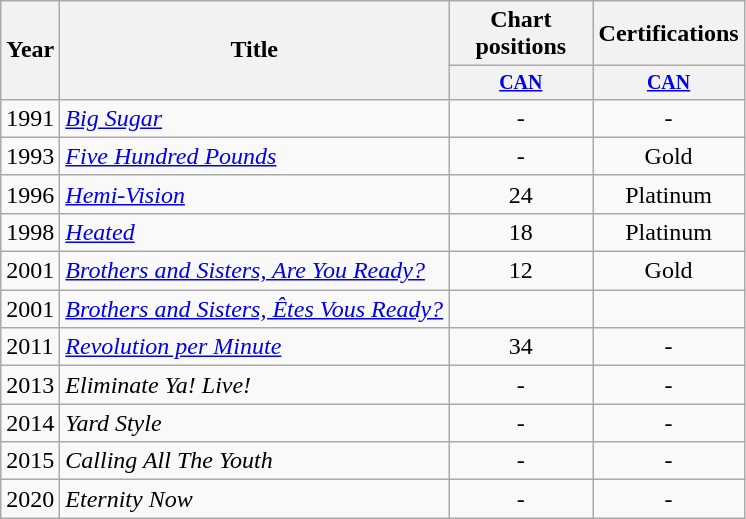<table class="wikitable">
<tr>
<th rowspan="2">Year</th>
<th rowspan="2">Title</th>
<th>Chart positions</th>
<th>Certifications</th>
</tr>
<tr style="font-size: smaller;">
<th style="width:90px;"><a href='#'>CAN</a><br></th>
<th style="width:90px;"><a href='#'>CAN</a><br></th>
</tr>
<tr>
<td>1991</td>
<td><em><a href='#'>Big Sugar</a></em></td>
<td style="text-align:center;">-</td>
<td style="text-align:center;">-</td>
</tr>
<tr>
<td>1993</td>
<td><em><a href='#'>Five Hundred Pounds</a></em></td>
<td style="text-align:center;">-</td>
<td style="text-align:center;">Gold</td>
</tr>
<tr>
<td>1996</td>
<td><em><a href='#'>Hemi-Vision</a></em></td>
<td style="text-align:center;">24</td>
<td style="text-align:center;">Platinum</td>
</tr>
<tr>
<td>1998</td>
<td><em><a href='#'>Heated</a></em></td>
<td style="text-align:center;">18</td>
<td style="text-align:center;">Platinum</td>
</tr>
<tr>
<td>2001</td>
<td><em><a href='#'>Brothers and Sisters, Are You Ready?</a></em></td>
<td style="text-align:center;">12</td>
<td style="text-align:center;">Gold</td>
</tr>
<tr>
<td>2001</td>
<td><em><a href='#'>Brothers and Sisters, Êtes Vous Ready?</a></em></td>
<td style="text-align:center;"></td>
<td style="text-align:center;"></td>
</tr>
<tr>
<td>2011</td>
<td><em><a href='#'>Revolution per Minute</a></em></td>
<td style="text-align:center;">34</td>
<td style="text-align:center;">-</td>
</tr>
<tr>
<td>2013</td>
<td><em>Eliminate Ya! Live!</em></td>
<td style="text-align:center;">-</td>
<td style="text-align:center;">-</td>
</tr>
<tr>
<td>2014</td>
<td><em>Yard Style</em></td>
<td style="text-align:center;">-</td>
<td style="text-align:center;">-</td>
</tr>
<tr>
<td>2015</td>
<td><em>Calling All The Youth</em></td>
<td style="text-align:center;">-</td>
<td style="text-align:center;">-</td>
</tr>
<tr>
<td>2020</td>
<td><em>Eternity Now</em></td>
<td style="text-align:center;">-</td>
<td style="text-align:center;">-</td>
</tr>
</table>
